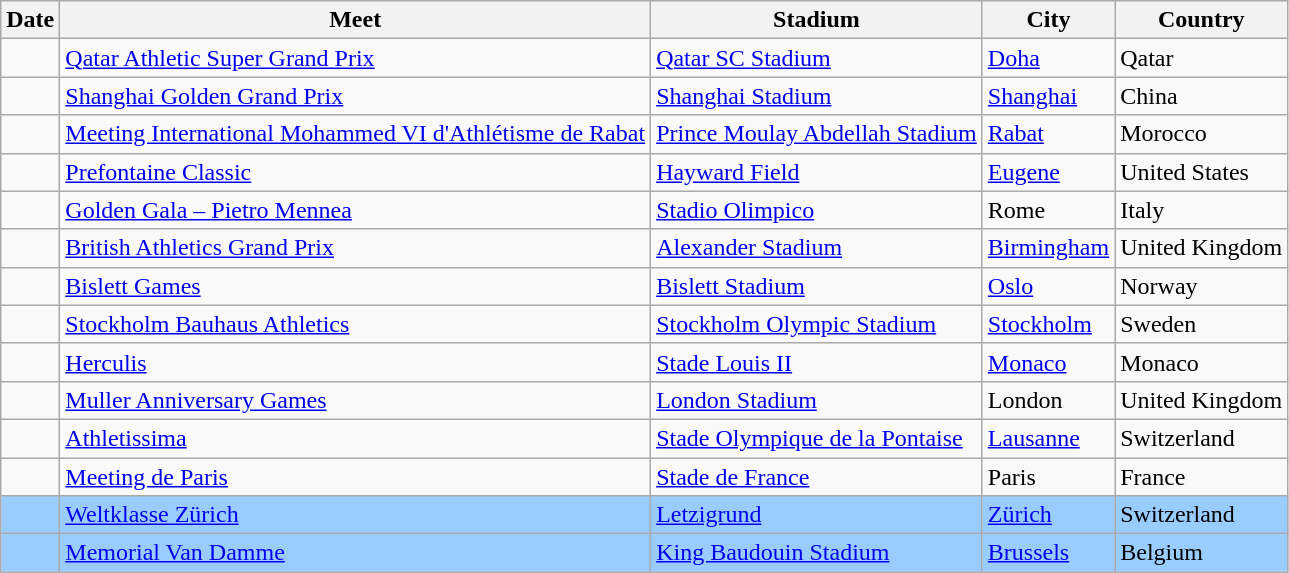<table class="wikitable sortable">
<tr>
<th>Date</th>
<th>Meet</th>
<th>Stadium</th>
<th>City</th>
<th>Country</th>
</tr>
<tr>
<td></td>
<td><a href='#'>Qatar Athletic Super Grand Prix</a></td>
<td><a href='#'>Qatar SC Stadium</a></td>
<td><a href='#'>Doha</a></td>
<td>Qatar</td>
</tr>
<tr>
<td></td>
<td><a href='#'>Shanghai Golden Grand Prix</a></td>
<td><a href='#'>Shanghai Stadium</a></td>
<td><a href='#'>Shanghai</a></td>
<td>China</td>
</tr>
<tr>
<td></td>
<td><a href='#'>Meeting International Mohammed VI d'Athlétisme de Rabat</a></td>
<td><a href='#'>Prince Moulay Abdellah Stadium</a></td>
<td><a href='#'>Rabat</a></td>
<td>Morocco</td>
</tr>
<tr>
<td></td>
<td><a href='#'>Prefontaine Classic</a></td>
<td><a href='#'>Hayward Field</a></td>
<td><a href='#'>Eugene</a></td>
<td>United States</td>
</tr>
<tr>
<td></td>
<td><a href='#'>Golden Gala – Pietro Mennea</a></td>
<td><a href='#'>Stadio Olimpico</a></td>
<td>Rome</td>
<td>Italy</td>
</tr>
<tr>
<td></td>
<td><a href='#'>British Athletics Grand Prix</a></td>
<td><a href='#'>Alexander Stadium</a></td>
<td><a href='#'>Birmingham</a></td>
<td>United Kingdom</td>
</tr>
<tr>
<td></td>
<td><a href='#'>Bislett Games</a></td>
<td><a href='#'>Bislett Stadium</a></td>
<td><a href='#'>Oslo</a></td>
<td>Norway</td>
</tr>
<tr>
<td></td>
<td><a href='#'>Stockholm Bauhaus Athletics</a></td>
<td><a href='#'>Stockholm Olympic Stadium</a></td>
<td><a href='#'>Stockholm</a></td>
<td>Sweden</td>
</tr>
<tr>
<td></td>
<td><a href='#'>Herculis</a></td>
<td><a href='#'>Stade Louis II</a></td>
<td><a href='#'>Monaco</a></td>
<td>Monaco</td>
</tr>
<tr>
<td></td>
<td><a href='#'>Muller Anniversary Games</a></td>
<td><a href='#'>London Stadium</a></td>
<td>London</td>
<td>United Kingdom</td>
</tr>
<tr>
<td></td>
<td><a href='#'>Athletissima</a></td>
<td><a href='#'>Stade Olympique de la Pontaise</a></td>
<td><a href='#'>Lausanne</a></td>
<td>Switzerland</td>
</tr>
<tr>
<td></td>
<td><a href='#'>Meeting de Paris</a></td>
<td><a href='#'>Stade de France</a></td>
<td>Paris</td>
<td>France</td>
</tr>
<tr bgcolor=#9acdff>
<td></td>
<td><a href='#'>Weltklasse Zürich</a></td>
<td><a href='#'>Letzigrund</a></td>
<td><a href='#'>Zürich</a></td>
<td>Switzerland</td>
</tr>
<tr bgcolor=#9acdff>
<td></td>
<td><a href='#'>Memorial Van Damme</a></td>
<td><a href='#'>King Baudouin Stadium</a></td>
<td><a href='#'>Brussels</a></td>
<td>Belgium</td>
</tr>
</table>
